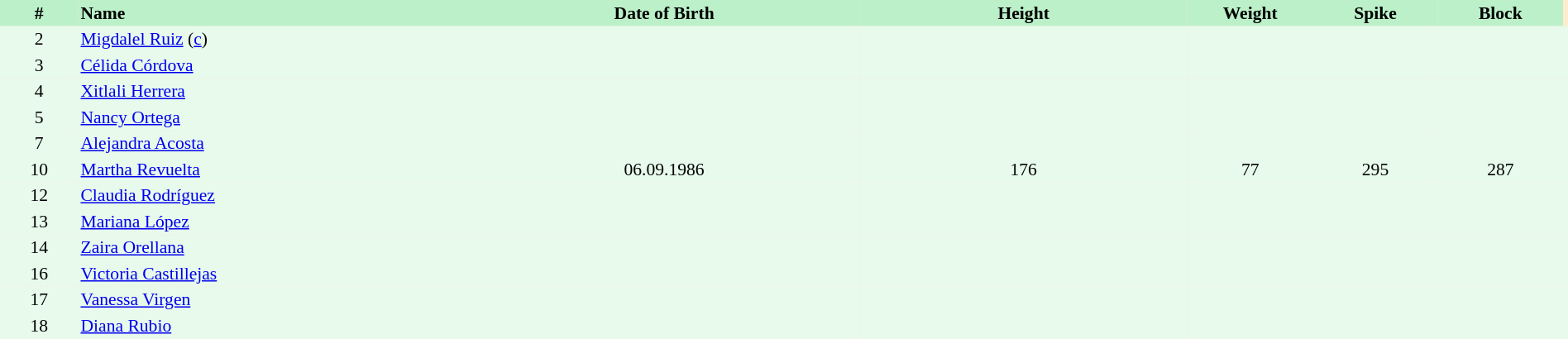<table border=0 cellpadding=2 cellspacing=0  |- bgcolor=#FFECCE style="text-align:center; font-size:90%;" width=100%>
<tr bgcolor=#BBF0C9>
<th width=5%>#</th>
<th width=25% align=left>Name</th>
<th width=25%>Date of Birth</th>
<th width=21%>Height</th>
<th width=8%>Weight</th>
<th width=8%>Spike</th>
<th width=8%>Block</th>
</tr>
<tr bgcolor=#E7FAEC>
<td>2</td>
<td align=left><a href='#'>Migdalel Ruiz</a> (<a href='#'>c</a>)</td>
<td></td>
<td></td>
<td></td>
<td></td>
<td></td>
<td></td>
</tr>
<tr bgcolor=#E7FAEC>
<td>3</td>
<td align=left><a href='#'>Célida Córdova</a></td>
<td></td>
<td></td>
<td></td>
<td></td>
<td></td>
<td></td>
</tr>
<tr bgcolor=#E7FAEC>
<td>4</td>
<td align=left><a href='#'>Xitlali Herrera</a></td>
<td></td>
<td></td>
<td></td>
<td></td>
<td></td>
<td></td>
</tr>
<tr bgcolor=#E7FAEC>
<td>5</td>
<td align=left><a href='#'>Nancy Ortega</a></td>
<td></td>
<td></td>
<td></td>
<td></td>
<td></td>
<td></td>
</tr>
<tr bgcolor=#E7FAEC>
<td>7</td>
<td align=left><a href='#'>Alejandra Acosta</a></td>
<td></td>
<td></td>
<td></td>
<td></td>
<td></td>
<td></td>
</tr>
<tr bgcolor=#E7FAEC>
<td>10</td>
<td align=left><a href='#'>Martha Revuelta</a></td>
<td>06.09.1986</td>
<td>176</td>
<td>77</td>
<td>295</td>
<td>287</td>
<td></td>
</tr>
<tr bgcolor=#E7FAEC>
<td>12</td>
<td align=left><a href='#'>Claudia Rodríguez</a></td>
<td></td>
<td></td>
<td></td>
<td></td>
<td></td>
<td></td>
</tr>
<tr bgcolor=#E7FAEC>
<td>13</td>
<td align=left><a href='#'>Mariana López</a></td>
<td></td>
<td></td>
<td></td>
<td></td>
<td></td>
<td></td>
</tr>
<tr bgcolor=#E7FAEC>
<td>14</td>
<td align=left><a href='#'>Zaira Orellana</a></td>
<td></td>
<td></td>
<td></td>
<td></td>
<td></td>
<td></td>
</tr>
<tr bgcolor=#E7FAEC>
<td>16</td>
<td align=left><a href='#'>Victoria Castillejas</a></td>
<td></td>
<td></td>
<td></td>
<td></td>
<td></td>
<td></td>
</tr>
<tr bgcolor=#E7FAEC>
<td>17</td>
<td align=left><a href='#'>Vanessa Virgen</a></td>
<td></td>
<td></td>
<td></td>
<td></td>
<td></td>
<td></td>
</tr>
<tr bgcolor=#E7FAEC>
<td>18</td>
<td align=left><a href='#'>Diana Rubio</a></td>
<td></td>
<td></td>
<td></td>
<td></td>
<td></td>
<td></td>
</tr>
</table>
